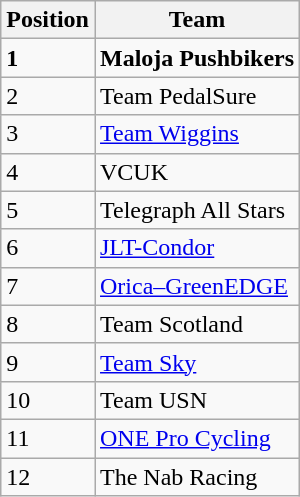<table class="wikitable">
<tr>
<th>Position</th>
<th>Team</th>
</tr>
<tr>
<td><strong>1</strong></td>
<td><strong>Maloja Pushbikers</strong></td>
</tr>
<tr>
<td>2</td>
<td>Team PedalSure</td>
</tr>
<tr>
<td>3</td>
<td><a href='#'>Team Wiggins</a></td>
</tr>
<tr>
<td>4</td>
<td>VCUK</td>
</tr>
<tr>
<td>5</td>
<td>Telegraph All Stars</td>
</tr>
<tr>
<td>6</td>
<td><a href='#'>JLT-Condor</a></td>
</tr>
<tr>
<td>7</td>
<td><a href='#'>Orica–GreenEDGE</a></td>
</tr>
<tr>
<td>8</td>
<td>Team Scotland</td>
</tr>
<tr>
<td>9</td>
<td><a href='#'>Team Sky</a></td>
</tr>
<tr>
<td>10</td>
<td>Team USN</td>
</tr>
<tr>
<td>11</td>
<td><a href='#'>ONE Pro Cycling</a></td>
</tr>
<tr>
<td>12</td>
<td>The Nab Racing</td>
</tr>
</table>
